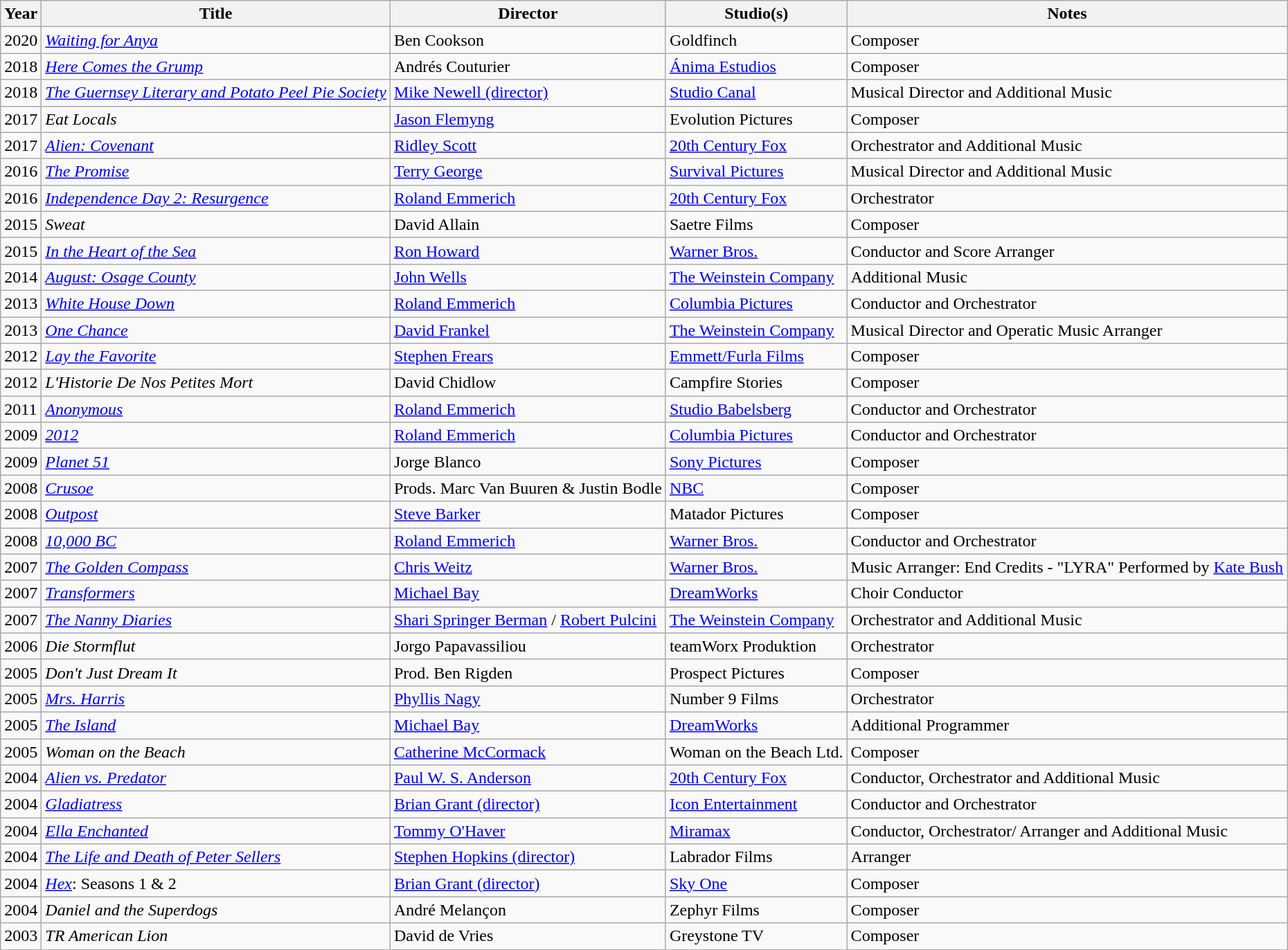<table class="wikitable">
<tr>
<th>Year</th>
<th>Title</th>
<th>Director</th>
<th>Studio(s)</th>
<th>Notes</th>
</tr>
<tr>
<td>2020</td>
<td><em><a href='#'>Waiting for Anya</a></em></td>
<td>Ben Cookson</td>
<td>Goldfinch</td>
<td>Composer</td>
</tr>
<tr>
<td>2018</td>
<td><em><a href='#'>Here Comes the Grump</a></em></td>
<td>Andrés Couturier</td>
<td><a href='#'>Ánima Estudios</a></td>
<td>Composer</td>
</tr>
<tr>
<td>2018</td>
<td><em><a href='#'>The Guernsey Literary and Potato Peel Pie Society</a></em></td>
<td><a href='#'>Mike Newell (director)</a></td>
<td><a href='#'>Studio Canal</a></td>
<td>Musical Director and Additional Music</td>
</tr>
<tr>
<td>2017</td>
<td><em>Eat Locals</em></td>
<td><a href='#'>Jason Flemyng</a></td>
<td>Evolution Pictures</td>
<td>Composer</td>
</tr>
<tr>
<td>2017</td>
<td><em><a href='#'>Alien: Covenant</a></em></td>
<td><a href='#'>Ridley Scott</a></td>
<td><a href='#'>20th Century Fox</a></td>
<td>Orchestrator and Additional Music</td>
</tr>
<tr>
<td>2016</td>
<td><em><a href='#'>The Promise</a></em></td>
<td><a href='#'>Terry George</a></td>
<td><a href='#'>Survival Pictures</a></td>
<td>Musical Director and Additional Music</td>
</tr>
<tr>
<td>2016</td>
<td><em><a href='#'>Independence Day 2: Resurgence</a></em></td>
<td><a href='#'>Roland Emmerich</a></td>
<td><a href='#'>20th Century Fox</a></td>
<td>Orchestrator</td>
</tr>
<tr>
<td>2015</td>
<td><em>Sweat</em></td>
<td>David Allain</td>
<td>Saetre Films</td>
<td>Composer</td>
</tr>
<tr>
<td>2015</td>
<td><em><a href='#'>In the Heart of the Sea</a></em></td>
<td><a href='#'>Ron Howard</a></td>
<td><a href='#'>Warner Bros.</a></td>
<td>Conductor and Score Arranger</td>
</tr>
<tr>
<td>2014</td>
<td><em><a href='#'>August: Osage County</a></em></td>
<td><a href='#'>John Wells</a></td>
<td><a href='#'>The Weinstein Company</a></td>
<td>Additional Music</td>
</tr>
<tr>
<td>2013</td>
<td><em><a href='#'>White House Down</a></em></td>
<td><a href='#'>Roland Emmerich</a></td>
<td><a href='#'>Columbia Pictures</a></td>
<td>Conductor and Orchestrator</td>
</tr>
<tr>
<td>2013</td>
<td><em><a href='#'>One Chance</a></em></td>
<td><a href='#'>David Frankel</a></td>
<td><a href='#'>The Weinstein Company</a></td>
<td>Musical Director and Operatic Music Arranger</td>
</tr>
<tr>
<td>2012</td>
<td><em><a href='#'>Lay the Favorite</a></em></td>
<td><a href='#'>Stephen Frears</a></td>
<td><a href='#'>Emmett/Furla Films</a></td>
<td>Composer</td>
</tr>
<tr>
<td>2012</td>
<td><em>L'Historie De Nos Petites Mort</em></td>
<td>David Chidlow</td>
<td>Campfire Stories</td>
<td>Composer</td>
</tr>
<tr>
<td>2011</td>
<td><em><a href='#'>Anonymous</a></em></td>
<td><a href='#'>Roland Emmerich</a></td>
<td><a href='#'>Studio Babelsberg</a></td>
<td>Conductor and Orchestrator</td>
</tr>
<tr>
<td>2009</td>
<td><em><a href='#'>2012</a></em></td>
<td><a href='#'>Roland Emmerich</a></td>
<td><a href='#'>Columbia Pictures</a></td>
<td>Conductor and Orchestrator</td>
</tr>
<tr>
<td>2009</td>
<td><em><a href='#'>Planet 51</a></em></td>
<td>Jorge Blanco</td>
<td><a href='#'>Sony Pictures</a></td>
<td>Composer</td>
</tr>
<tr>
<td>2008</td>
<td><em><a href='#'>Crusoe</a></em></td>
<td>Prods. Marc Van Buuren & Justin Bodle</td>
<td><a href='#'>NBC</a></td>
<td>Composer</td>
</tr>
<tr>
<td>2008</td>
<td><em><a href='#'>Outpost</a></em></td>
<td><a href='#'>Steve Barker</a></td>
<td>Matador Pictures</td>
<td>Composer</td>
</tr>
<tr>
<td>2008</td>
<td><em><a href='#'>10,000 BC</a></em></td>
<td><a href='#'>Roland Emmerich</a></td>
<td><a href='#'>Warner Bros.</a></td>
<td>Conductor and Orchestrator</td>
</tr>
<tr>
<td>2007</td>
<td><em><a href='#'>The Golden Compass</a></em></td>
<td><a href='#'>Chris Weitz</a></td>
<td><a href='#'>Warner Bros.</a></td>
<td>Music Arranger: End Credits - "LYRA" Performed by <a href='#'>Kate Bush</a></td>
</tr>
<tr>
<td>2007</td>
<td><em><a href='#'>Transformers</a></em></td>
<td><a href='#'>Michael Bay</a></td>
<td><a href='#'>DreamWorks</a></td>
<td>Choir Conductor</td>
</tr>
<tr>
<td>2007</td>
<td><em><a href='#'>The Nanny Diaries</a></em></td>
<td><a href='#'>Shari Springer Berman</a> / <a href='#'>Robert Pulcini</a></td>
<td><a href='#'>The Weinstein Company</a></td>
<td>Orchestrator and Additional Music</td>
</tr>
<tr>
<td>2006</td>
<td><em>Die Stormflut</em></td>
<td>Jorgo Papavassiliou</td>
<td>teamWorx Produktion</td>
<td>Orchestrator</td>
</tr>
<tr>
<td>2005</td>
<td><em>Don't Just Dream It</em></td>
<td>Prod. Ben Rigden</td>
<td>Prospect Pictures</td>
<td>Composer</td>
</tr>
<tr>
<td>2005</td>
<td><em><a href='#'>Mrs. Harris</a></em></td>
<td><a href='#'>Phyllis Nagy</a></td>
<td>Number 9 Films</td>
<td>Orchestrator</td>
</tr>
<tr>
<td>2005</td>
<td><em><a href='#'>The Island</a></em></td>
<td><a href='#'>Michael Bay</a></td>
<td><a href='#'>DreamWorks</a></td>
<td>Additional Programmer</td>
</tr>
<tr>
<td>2005</td>
<td><em>Woman on the Beach</em></td>
<td><a href='#'>Catherine McCormack</a></td>
<td>Woman on the Beach Ltd.</td>
<td>Composer</td>
</tr>
<tr>
<td>2004</td>
<td><em><a href='#'>Alien vs. Predator</a></em></td>
<td><a href='#'>Paul W. S. Anderson</a></td>
<td><a href='#'>20th Century Fox</a></td>
<td>Conductor, Orchestrator and Additional Music</td>
</tr>
<tr>
<td>2004</td>
<td><em><a href='#'>Gladiatress</a></em></td>
<td><a href='#'>Brian Grant (director)</a></td>
<td><a href='#'>Icon Entertainment</a></td>
<td>Conductor and Orchestrator</td>
</tr>
<tr>
<td>2004</td>
<td><em><a href='#'>Ella Enchanted</a></em></td>
<td><a href='#'>Tommy O'Haver</a></td>
<td><a href='#'>Miramax</a></td>
<td>Conductor, Orchestrator/ Arranger and Additional Music</td>
</tr>
<tr>
<td>2004</td>
<td><em><a href='#'>The Life and Death of Peter Sellers</a></em></td>
<td><a href='#'>Stephen Hopkins (director)</a></td>
<td>Labrador Films</td>
<td>Arranger</td>
</tr>
<tr>
<td>2004</td>
<td><em><a href='#'>Hex</a></em>: Seasons 1 & 2</td>
<td><a href='#'>Brian Grant (director)</a></td>
<td><a href='#'>Sky One</a></td>
<td>Composer</td>
</tr>
<tr>
<td>2004</td>
<td><em>Daniel and the Superdogs</em></td>
<td>André Melançon</td>
<td>Zephyr Films</td>
<td>Composer</td>
</tr>
<tr>
<td>2003</td>
<td><em>TR American Lion</em></td>
<td>David de Vries</td>
<td>Greystone TV</td>
<td>Composer</td>
</tr>
</table>
